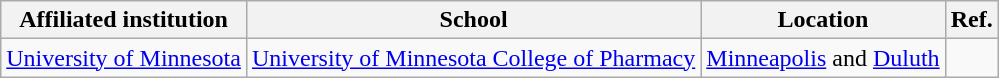<table class="wikitable sortable">
<tr>
<th>Affiliated institution</th>
<th>School</th>
<th>Location</th>
<th>Ref.</th>
</tr>
<tr>
<td><a href='#'>University of Minnesota</a></td>
<td><a href='#'>University of Minnesota College of Pharmacy</a></td>
<td><a href='#'>Minneapolis</a> and <a href='#'>Duluth</a></td>
<td></td>
</tr>
</table>
